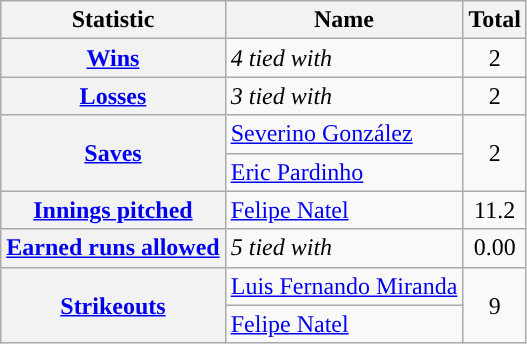<table class="wikitable plainrowheaders">
<tr>
<th scope="col">Statistic</th>
<th scope="col">Name</th>
<th scope="col">Total</th>
</tr>
<tr>
<th scope="row"><a href='#'>Wins</a></th>
<td><em>4 tied with</em></td>
<td align=center>2</td>
</tr>
<tr>
<th scope="row"><a href='#'>Losses</a></th>
<td><em>3 tied with</em></td>
<td align=center>2</td>
</tr>
<tr>
<th scope="row" rowspan=2><a href='#'>Saves</a></th>
<td> <a href='#'>Severino González</a></td>
<td align=center rowspan=2>2</td>
</tr>
<tr>
<td> <a href='#'>Eric Pardinho</a></td>
</tr>
<tr>
<th scope="row"><a href='#'>Innings pitched</a></th>
<td> <a href='#'>Felipe Natel</a></td>
<td align=center>11.2</td>
</tr>
<tr>
<th scope="row"><a href='#'>Earned runs allowed</a></th>
<td><em>5 tied with</em></td>
<td align=center>0.00</td>
</tr>
<tr>
<th scope="row" rowspan=2><a href='#'>Strikeouts</a></th>
<td> <a href='#'>Luis Fernando Miranda</a></td>
<td align=center rowspan=2>9</td>
</tr>
<tr>
<td> <a href='#'>Felipe Natel</a></td>
</tr>
</table>
